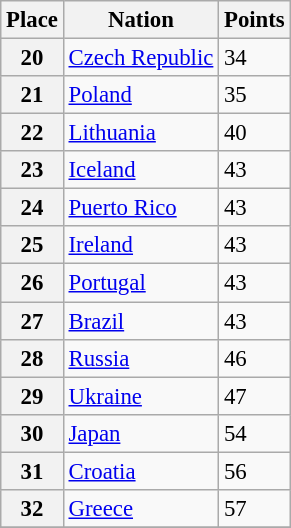<table class="wikitable" style="font-size: 95%">
<tr>
<th>Place</th>
<th>Nation</th>
<th>Points</th>
</tr>
<tr>
<th>20</th>
<td> <a href='#'>Czech Republic</a></td>
<td>34</td>
</tr>
<tr>
<th>21</th>
<td> <a href='#'>Poland</a></td>
<td>35</td>
</tr>
<tr>
<th>22</th>
<td> <a href='#'>Lithuania</a></td>
<td>40</td>
</tr>
<tr>
<th>23</th>
<td> <a href='#'>Iceland</a></td>
<td>43</td>
</tr>
<tr>
<th>24</th>
<td> <a href='#'>Puerto Rico</a></td>
<td>43</td>
</tr>
<tr>
<th>25</th>
<td> <a href='#'>Ireland</a></td>
<td>43</td>
</tr>
<tr>
<th>26</th>
<td> <a href='#'>Portugal</a></td>
<td>43</td>
</tr>
<tr>
<th>27</th>
<td> <a href='#'>Brazil</a></td>
<td>43</td>
</tr>
<tr>
<th>28</th>
<td> <a href='#'>Russia</a></td>
<td>46</td>
</tr>
<tr>
<th>29</th>
<td> <a href='#'>Ukraine</a></td>
<td>47</td>
</tr>
<tr>
<th>30</th>
<td> <a href='#'>Japan</a></td>
<td>54</td>
</tr>
<tr>
<th>31</th>
<td> <a href='#'>Croatia</a></td>
<td>56</td>
</tr>
<tr>
<th>32</th>
<td> <a href='#'>Greece</a></td>
<td>57</td>
</tr>
<tr>
</tr>
</table>
